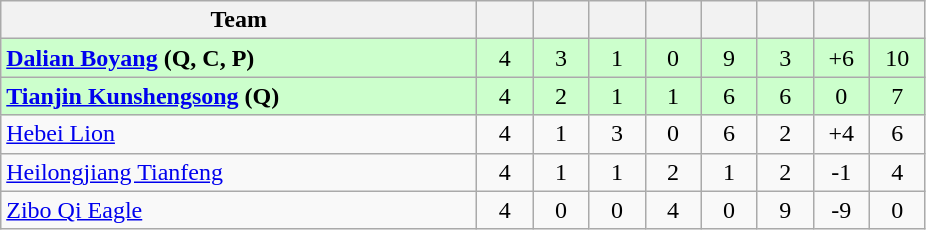<table class="wikitable" style="text-align:center;">
<tr>
<th width=310>Team</th>
<th width=30></th>
<th width=30></th>
<th width=30></th>
<th width=30></th>
<th width=30></th>
<th width=30></th>
<th width=30></th>
<th width=30></th>
</tr>
<tr bgcolor="#ccffcc">
<td align="left"><strong><a href='#'>Dalian Boyang</a> (Q, C, P)</strong></td>
<td>4</td>
<td>3</td>
<td>1</td>
<td>0</td>
<td>9</td>
<td>3</td>
<td>+6</td>
<td>10</td>
</tr>
<tr bgcolor="#ccffcc">
<td align="left"><strong><a href='#'>Tianjin Kunshengsong</a> (Q)</strong></td>
<td>4</td>
<td>2</td>
<td>1</td>
<td>1</td>
<td>6</td>
<td>6</td>
<td>0</td>
<td>7</td>
</tr>
<tr>
<td align="left"><a href='#'>Hebei Lion</a></td>
<td>4</td>
<td>1</td>
<td>3</td>
<td>0</td>
<td>6</td>
<td>2</td>
<td>+4</td>
<td>6</td>
</tr>
<tr>
<td align="left"><a href='#'>Heilongjiang Tianfeng</a></td>
<td>4</td>
<td>1</td>
<td>1</td>
<td>2</td>
<td>1</td>
<td>2</td>
<td>-1</td>
<td>4</td>
</tr>
<tr>
<td align="left"><a href='#'>Zibo Qi Eagle</a></td>
<td>4</td>
<td>0</td>
<td>0</td>
<td>4</td>
<td>0</td>
<td>9</td>
<td>-9</td>
<td>0</td>
</tr>
</table>
